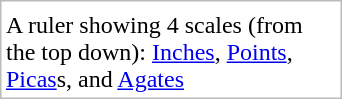<table style="float: right; border: 1px solid #BBB">
<tr>
<td style="width: 220px;"> </td>
</tr>
<tr>
<td>A ruler showing 4 scales (from the top down): <a href='#'>Inches</a>, <a href='#'>Points</a>, <a href='#'>Picas</a>s, and <a href='#'>Agates</a></td>
</tr>
</table>
